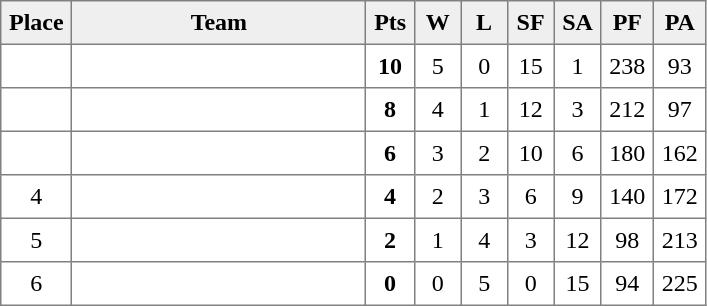<table style=border-collapse:collapse border=1 cellspacing=0 cellpadding=5>
<tr align=center bgcolor=#efefef>
<th width=35>Place</th>
<th width=185>Team</th>
<th width=20>Pts</th>
<th width=20>W</th>
<th width=20>L</th>
<th width=20>SF</th>
<th width=20>SA</th>
<th width=20>PF</th>
<th width=20>PA</th>
</tr>
<tr align=center>
<td></td>
<td style="text-align:left;"></td>
<td><strong>10</strong></td>
<td>5</td>
<td>0</td>
<td>15</td>
<td>1</td>
<td>238</td>
<td>93</td>
</tr>
<tr align=center>
<td></td>
<td style="text-align:left;"></td>
<td><strong>8</strong></td>
<td>4</td>
<td>1</td>
<td>12</td>
<td>3</td>
<td>212</td>
<td>97</td>
</tr>
<tr align=center>
<td></td>
<td style="text-align:left;"></td>
<td><strong>6</strong></td>
<td>3</td>
<td>2</td>
<td>10</td>
<td>6</td>
<td>180</td>
<td>162</td>
</tr>
<tr align=center>
<td>4</td>
<td style="text-align:left;"></td>
<td><strong>4</strong></td>
<td>2</td>
<td>3</td>
<td>6</td>
<td>9</td>
<td>140</td>
<td>172</td>
</tr>
<tr align=center>
<td>5</td>
<td style="text-align:left;"></td>
<td><strong>2</strong></td>
<td>1</td>
<td>4</td>
<td>3</td>
<td>12</td>
<td>98</td>
<td>213</td>
</tr>
<tr align=center>
<td>6</td>
<td style="text-align:left;"></td>
<td><strong>0</strong></td>
<td>0</td>
<td>5</td>
<td>0</td>
<td>15</td>
<td>94</td>
<td>225</td>
</tr>
</table>
